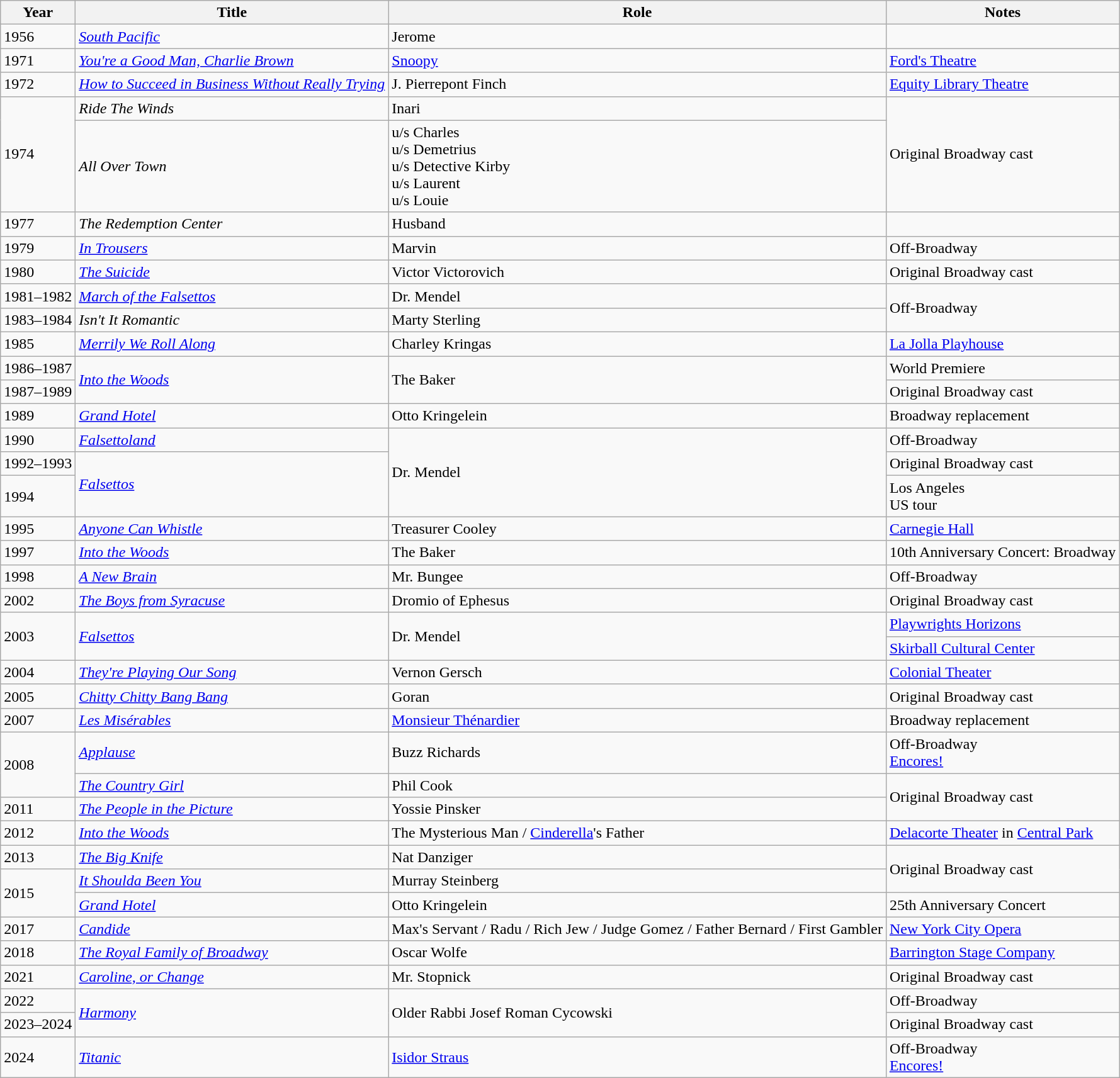<table class="wikitable">
<tr>
<th>Year</th>
<th>Title</th>
<th>Role</th>
<th class="unsortable">Notes</th>
</tr>
<tr>
<td>1956</td>
<td><em><a href='#'>South Pacific</a></em></td>
<td>Jerome</td>
<td></td>
</tr>
<tr>
<td>1971</td>
<td><em><a href='#'>You're a Good Man, Charlie Brown</a></em></td>
<td><a href='#'>Snoopy</a></td>
<td><a href='#'>Ford's Theatre</a></td>
</tr>
<tr>
<td>1972</td>
<td><a href='#'><em>How to Succeed in Business Without Really Trying</em></a></td>
<td>J. Pierrepont Finch</td>
<td><a href='#'>Equity Library Theatre</a></td>
</tr>
<tr>
<td rowspan=2>1974</td>
<td><em>Ride The Winds</em></td>
<td>Inari</td>
<td rowspan=2>Original Broadway cast</td>
</tr>
<tr>
<td><em>All Over Town</em></td>
<td>u/s Charles<br>u/s Demetrius<br>u/s Detective Kirby<br>u/s Laurent<br>u/s Louie</td>
</tr>
<tr>
<td>1977</td>
<td><em>The Redemption Center</em></td>
<td>Husband</td>
<td></td>
</tr>
<tr>
<td>1979</td>
<td><em><a href='#'>In Trousers</a></em></td>
<td>Marvin</td>
<td>Off-Broadway</td>
</tr>
<tr>
<td>1980</td>
<td><em><a href='#'>The Suicide</a></em></td>
<td>Victor Victorovich</td>
<td>Original Broadway cast</td>
</tr>
<tr>
<td>1981–1982</td>
<td><em><a href='#'>March of the Falsettos</a></em></td>
<td>Dr. Mendel</td>
<td rowspan=2>Off-Broadway</td>
</tr>
<tr>
<td>1983–1984</td>
<td><em>Isn't It Romantic</em></td>
<td>Marty Sterling</td>
</tr>
<tr>
<td>1985</td>
<td><em><a href='#'>Merrily We Roll Along</a></em></td>
<td>Charley Kringas</td>
<td><a href='#'>La Jolla Playhouse</a></td>
</tr>
<tr>
<td>1986–1987</td>
<td rowspan=2><em><a href='#'>Into the Woods</a></em></td>
<td rowspan=2>The Baker</td>
<td>World Premiere</td>
</tr>
<tr>
<td>1987–1989</td>
<td>Original Broadway cast</td>
</tr>
<tr>
<td>1989</td>
<td><em><a href='#'>Grand Hotel</a></em></td>
<td>Otto Kringelein</td>
<td>Broadway replacement</td>
</tr>
<tr>
<td>1990</td>
<td><em><a href='#'>Falsettoland</a></em></td>
<td rowspan=3>Dr. Mendel</td>
<td>Off-Broadway</td>
</tr>
<tr>
<td>1992–1993</td>
<td rowspan=2><em><a href='#'>Falsettos</a></em></td>
<td>Original Broadway cast</td>
</tr>
<tr>
<td>1994</td>
<td>Los Angeles<br>US tour</td>
</tr>
<tr>
<td>1995</td>
<td><em><a href='#'>Anyone Can Whistle</a></em></td>
<td>Treasurer Cooley</td>
<td><a href='#'>Carnegie Hall</a></td>
</tr>
<tr>
<td>1997</td>
<td><em><a href='#'>Into the Woods</a></em></td>
<td>The Baker</td>
<td>10th Anniversary Concert: Broadway</td>
</tr>
<tr>
<td>1998</td>
<td><em><a href='#'>A New Brain</a></em></td>
<td>Mr. Bungee</td>
<td>Off-Broadway</td>
</tr>
<tr>
<td>2002</td>
<td><em><a href='#'>The Boys from Syracuse</a></em></td>
<td>Dromio of Ephesus</td>
<td>Original Broadway cast</td>
</tr>
<tr>
<td rowspan=2>2003</td>
<td rowspan=2><em><a href='#'>Falsettos</a></em></td>
<td rowspan=2>Dr. Mendel</td>
<td><a href='#'>Playwrights Horizons</a></td>
</tr>
<tr>
<td><a href='#'>Skirball Cultural Center</a></td>
</tr>
<tr>
<td>2004</td>
<td><em><a href='#'>They're Playing Our Song</a></em></td>
<td>Vernon Gersch</td>
<td><a href='#'>Colonial Theater</a></td>
</tr>
<tr>
<td>2005</td>
<td><em><a href='#'>Chitty Chitty Bang Bang</a></em></td>
<td>Goran</td>
<td>Original Broadway cast</td>
</tr>
<tr>
<td>2007</td>
<td><em><a href='#'>Les Misérables</a></em></td>
<td><a href='#'>Monsieur Thénardier</a></td>
<td>Broadway replacement</td>
</tr>
<tr>
<td rowspan=2>2008</td>
<td><em><a href='#'>Applause</a></em></td>
<td>Buzz Richards</td>
<td>Off-Broadway<br><a href='#'>Encores!</a></td>
</tr>
<tr>
<td><em><a href='#'>The Country Girl</a></em></td>
<td>Phil Cook</td>
<td rowspan=2>Original Broadway cast</td>
</tr>
<tr>
<td>2011</td>
<td><em><a href='#'>The People in the Picture</a></em></td>
<td>Yossie Pinsker</td>
</tr>
<tr>
<td>2012</td>
<td><em><a href='#'>Into the Woods</a></em></td>
<td>The Mysterious Man / <a href='#'>Cinderella</a>'s Father</td>
<td><a href='#'>Delacorte Theater</a> in <a href='#'>Central Park</a></td>
</tr>
<tr>
<td>2013</td>
<td><em><a href='#'>The Big Knife</a></em></td>
<td>Nat Danziger</td>
<td rowspan=2>Original Broadway cast</td>
</tr>
<tr>
<td rowspan=2>2015</td>
<td><em><a href='#'>It Shoulda Been You</a></em></td>
<td>Murray Steinberg</td>
</tr>
<tr>
<td><em><a href='#'>Grand Hotel</a></em></td>
<td>Otto Kringelein</td>
<td>25th Anniversary Concert</td>
</tr>
<tr>
<td>2017</td>
<td><a href='#'><em>Candide</em></a></td>
<td>Max's Servant / Radu / Rich Jew / Judge Gomez / Father Bernard / First Gambler</td>
<td><a href='#'>New York City Opera</a></td>
</tr>
<tr>
<td>2018</td>
<td><a href='#'><em>The Royal Family of Broadway</em></a></td>
<td>Oscar Wolfe</td>
<td><a href='#'>Barrington Stage Company</a></td>
</tr>
<tr>
<td>2021</td>
<td><em><a href='#'>Caroline, or Change</a></em></td>
<td>Mr. Stopnick</td>
<td>Original Broadway cast</td>
</tr>
<tr>
<td>2022</td>
<td rowspan=2><em><a href='#'>Harmony</a></em></td>
<td rowspan=2>Older Rabbi Josef Roman Cycowski</td>
<td>Off-Broadway</td>
</tr>
<tr>
<td>2023–2024</td>
<td>Original Broadway cast</td>
</tr>
<tr>
<td>2024</td>
<td><em><a href='#'>Titanic</a></em></td>
<td><a href='#'>Isidor Straus</a></td>
<td>Off-Broadway<br><a href='#'>Encores!</a></td>
</tr>
</table>
